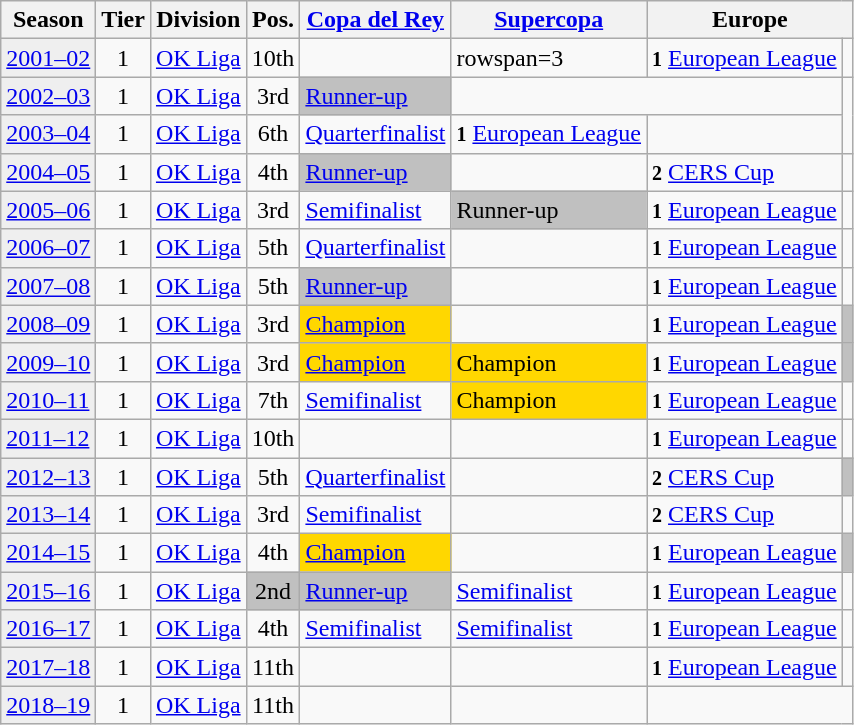<table class="wikitable">
<tr>
<th>Season</th>
<th>Tier</th>
<th>Division</th>
<th>Pos.</th>
<th><a href='#'>Copa del Rey</a></th>
<th><a href='#'>Supercopa</a></th>
<th colspan=2>Europe</th>
</tr>
<tr>
<td style="background:#efefef;"><a href='#'>2001–02</a></td>
<td align="center">1</td>
<td><a href='#'>OK Liga</a></td>
<td align="center">10th</td>
<td></td>
<td>rowspan=3 </td>
<td><small><strong>1</strong></small> <a href='#'>European League</a></td>
<td align=center></td>
</tr>
<tr>
<td style="background:#efefef;"><a href='#'>2002–03</a></td>
<td align="center">1</td>
<td><a href='#'>OK Liga</a></td>
<td align="center">3rd</td>
<td bgcolor=silver><a href='#'>Runner-up</a></td>
<td colspan=2></td>
</tr>
<tr>
<td style="background:#efefef;"><a href='#'>2003–04</a></td>
<td align="center">1</td>
<td><a href='#'>OK Liga</a></td>
<td align="center">6th</td>
<td><a href='#'>Quarterfinalist</a></td>
<td><small><strong>1</strong></small> <a href='#'>European League</a></td>
<td align=center></td>
</tr>
<tr>
<td style="background:#efefef;"><a href='#'>2004–05</a></td>
<td align="center">1</td>
<td><a href='#'>OK Liga</a></td>
<td align="center">4th</td>
<td bgcolor=silver><a href='#'>Runner-up</a></td>
<td></td>
<td><small><strong>2</strong></small> <a href='#'>CERS Cup</a></td>
<td align=center></td>
</tr>
<tr>
<td style="background:#efefef;"><a href='#'>2005–06</a></td>
<td align="center">1</td>
<td><a href='#'>OK Liga</a></td>
<td align="center">3rd</td>
<td><a href='#'>Semifinalist</a></td>
<td bgcolor=silver>Runner-up</td>
<td><small><strong>1</strong></small> <a href='#'>European League</a></td>
<td align=center></td>
</tr>
<tr>
<td style="background:#efefef;"><a href='#'>2006–07</a></td>
<td align="center">1</td>
<td><a href='#'>OK Liga</a></td>
<td align="center">5th</td>
<td><a href='#'>Quarterfinalist</a></td>
<td></td>
<td><small><strong>1</strong></small> <a href='#'>European League</a></td>
<td align=center></td>
</tr>
<tr>
<td style="background:#efefef;"><a href='#'>2007–08</a></td>
<td align="center">1</td>
<td><a href='#'>OK Liga</a></td>
<td align="center">5th</td>
<td bgcolor=silver><a href='#'>Runner-up</a></td>
<td></td>
<td><small><strong>1</strong></small> <a href='#'>European League</a></td>
<td align=center></td>
</tr>
<tr>
<td style="background:#efefef;"><a href='#'>2008–09</a></td>
<td align="center">1</td>
<td><a href='#'>OK Liga</a></td>
<td align="center">3rd</td>
<td bgcolor=gold><a href='#'>Champion</a></td>
<td></td>
<td><small><strong>1</strong></small> <a href='#'>European League</a></td>
<td bgcolor=silver align=center></td>
</tr>
<tr>
<td style="background:#efefef;"><a href='#'>2009–10</a></td>
<td align="center">1</td>
<td><a href='#'>OK Liga</a></td>
<td align="center">3rd</td>
<td bgcolor=gold><a href='#'>Champion</a></td>
<td bgcolor=gold>Champion</td>
<td><small><strong>1</strong></small> <a href='#'>European League</a></td>
<td bgcolor=silver align=center></td>
</tr>
<tr>
<td style="background:#efefef;"><a href='#'>2010–11</a></td>
<td align="center">1</td>
<td><a href='#'>OK Liga</a></td>
<td align="center">7th</td>
<td><a href='#'>Semifinalist</a></td>
<td bgcolor=gold>Champion</td>
<td><small><strong>1</strong></small> <a href='#'>European League</a></td>
<td align=center></td>
</tr>
<tr>
<td style="background:#efefef;"><a href='#'>2011–12</a></td>
<td align="center">1</td>
<td><a href='#'>OK Liga</a></td>
<td align="center">10th</td>
<td></td>
<td></td>
<td><small><strong>1</strong></small> <a href='#'>European League</a></td>
<td align=center></td>
</tr>
<tr>
<td style="background:#efefef;"><a href='#'>2012–13</a></td>
<td align="center">1</td>
<td><a href='#'>OK Liga</a></td>
<td align="center">5th</td>
<td><a href='#'>Quarterfinalist</a></td>
<td></td>
<td><small><strong>2</strong></small> <a href='#'>CERS Cup</a></td>
<td bgcolor=silver align=center></td>
</tr>
<tr>
<td style="background:#efefef;"><a href='#'>2013–14</a></td>
<td align="center">1</td>
<td><a href='#'>OK Liga</a></td>
<td align="center">3rd</td>
<td><a href='#'>Semifinalist</a></td>
<td></td>
<td><small><strong>2</strong></small> <a href='#'>CERS Cup</a></td>
<td align=center></td>
</tr>
<tr>
<td style="background:#efefef;"><a href='#'>2014–15</a></td>
<td align="center">1</td>
<td><a href='#'>OK Liga</a></td>
<td align="center">4th</td>
<td bgcolor=gold><a href='#'>Champion</a></td>
<td></td>
<td><small><strong>1</strong></small> <a href='#'>European League</a></td>
<td bgcolor=silver align=center></td>
</tr>
<tr>
<td style="background:#efefef;"><a href='#'>2015–16</a></td>
<td align="center">1</td>
<td><a href='#'>OK Liga</a></td>
<td align="center" bgcolor=silver>2nd</td>
<td bgcolor=silver><a href='#'>Runner-up</a></td>
<td><a href='#'>Semifinalist</a></td>
<td><small><strong>1</strong></small> <a href='#'>European League</a></td>
<td align=center></td>
</tr>
<tr>
<td style="background:#efefef;"><a href='#'>2016–17</a></td>
<td align="center">1</td>
<td><a href='#'>OK Liga</a></td>
<td align="center">4th</td>
<td><a href='#'>Semifinalist</a></td>
<td><a href='#'>Semifinalist</a></td>
<td><small><strong>1</strong></small> <a href='#'>European League</a></td>
<td align=center></td>
</tr>
<tr>
<td style="background:#efefef;"><a href='#'>2017–18</a></td>
<td align="center">1</td>
<td><a href='#'>OK Liga</a></td>
<td align=center>11th</td>
<td></td>
<td></td>
<td><small><strong>1</strong></small> <a href='#'>European League</a></td>
<td align=center></td>
</tr>
<tr>
<td style="background:#efefef;"><a href='#'>2018–19</a></td>
<td align="center">1</td>
<td><a href='#'>OK Liga</a></td>
<td align=center>11th</td>
<td></td>
<td></td>
<td colspan=2></td>
</tr>
</table>
